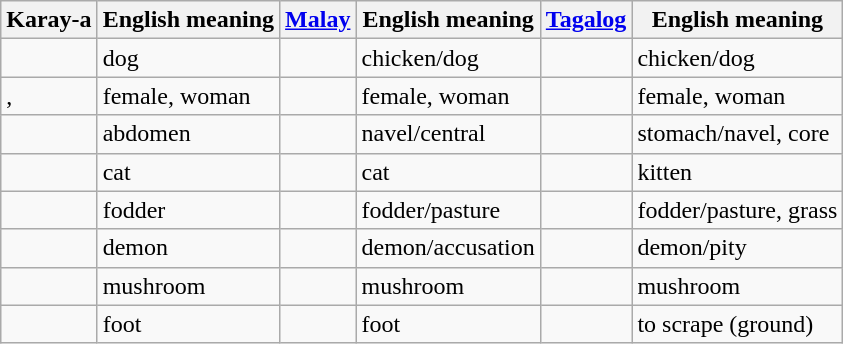<table class="wikitable">
<tr>
<th>Karay-a</th>
<th>English meaning</th>
<th><a href='#'>Malay</a></th>
<th>English meaning</th>
<th><a href='#'>Tagalog</a></th>
<th>English meaning</th>
</tr>
<tr>
<td></td>
<td>dog</td>
<td></td>
<td>chicken/dog</td>
<td></td>
<td>chicken/dog</td>
</tr>
<tr>
<td>, </td>
<td>female, woman</td>
<td></td>
<td>female, woman</td>
<td></td>
<td>female, woman</td>
</tr>
<tr>
<td></td>
<td>abdomen</td>
<td></td>
<td>navel/central</td>
<td></td>
<td>stomach/navel, core</td>
</tr>
<tr>
<td></td>
<td>cat</td>
<td></td>
<td>cat</td>
<td></td>
<td>kitten</td>
</tr>
<tr>
<td></td>
<td>fodder</td>
<td></td>
<td>fodder/pasture</td>
<td></td>
<td>fodder/pasture, grass</td>
</tr>
<tr>
<td></td>
<td>demon</td>
<td></td>
<td>demon/accusation</td>
<td></td>
<td>demon/pity</td>
</tr>
<tr>
<td></td>
<td>mushroom</td>
<td></td>
<td>mushroom</td>
<td></td>
<td>mushroom</td>
</tr>
<tr>
<td></td>
<td>foot</td>
<td></td>
<td>foot</td>
<td></td>
<td>to scrape (ground)</td>
</tr>
</table>
